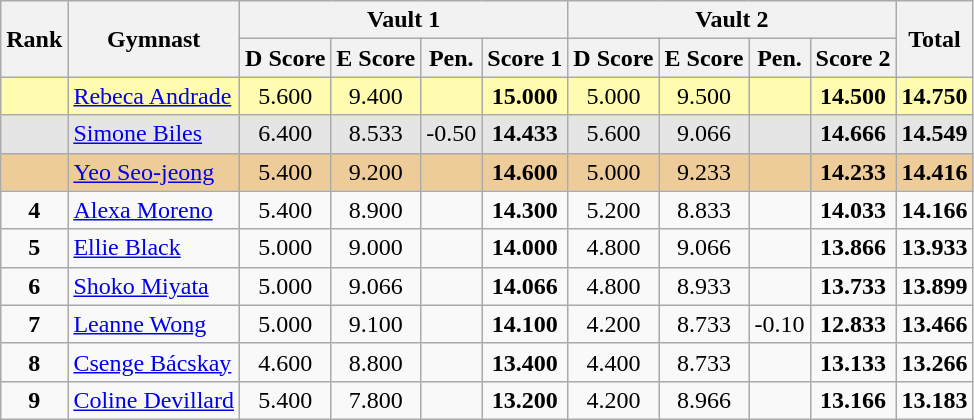<table style="text-align:center;" class="wikitable sortable">
<tr>
<th rowspan="2">Rank</th>
<th rowspan="2">Gymnast</th>
<th colspan="4">Vault 1</th>
<th colspan="4">Vault 2</th>
<th rowspan="2">Total</th>
</tr>
<tr>
<th>D Score</th>
<th>E Score</th>
<th>Pen.</th>
<th>Score 1</th>
<th>D Score</th>
<th>E Score</th>
<th>Pen.</th>
<th>Score 2</th>
</tr>
<tr style="background:#fffcaf;">
<td scope="row" style="text-align:center"><strong></strong></td>
<td style=text-align:left;"> <a href='#'>Rebeca Andrade</a></td>
<td>5.600</td>
<td>9.400</td>
<td></td>
<td><strong>15.000</strong></td>
<td>5.000</td>
<td>9.500</td>
<td></td>
<td><strong>14.500</strong></td>
<td><strong>14.750</strong></td>
</tr>
<tr style="background:#e5e5e5;">
<td scope="row" style="text-align:center"><strong></strong></td>
<td style=text-align:left;"> <a href='#'>Simone Biles</a></td>
<td>6.400</td>
<td>8.533</td>
<td>-0.50</td>
<td><strong>14.433</strong></td>
<td>5.600</td>
<td>9.066</td>
<td></td>
<td><strong>14.666</strong></td>
<td><strong>14.549</strong></td>
</tr>
<tr style="background:#ec9;">
<td scope="row" style="text-align:center"><strong></strong></td>
<td style=text-align:left;"> <a href='#'>Yeo Seo-jeong</a></td>
<td>5.400</td>
<td>9.200</td>
<td></td>
<td><strong>14.600</strong></td>
<td>5.000</td>
<td>9.233</td>
<td></td>
<td><strong>14.233</strong></td>
<td><strong>14.416</strong></td>
</tr>
<tr>
<td scope="row" style="text-align:center"><strong>4</strong></td>
<td style=text-align:left;"> <a href='#'>Alexa Moreno</a></td>
<td>5.400</td>
<td>8.900</td>
<td></td>
<td><strong>14.300</strong></td>
<td>5.200</td>
<td>8.833</td>
<td></td>
<td><strong>14.033</strong></td>
<td><strong>14.166</strong></td>
</tr>
<tr>
<td scope="row" style="text-align:center"><strong>5</strong></td>
<td style=text-align:left;"> <a href='#'>Ellie Black</a></td>
<td>5.000</td>
<td>9.000</td>
<td></td>
<td><strong>14.000</strong></td>
<td>4.800</td>
<td>9.066</td>
<td></td>
<td><strong>13.866</strong></td>
<td><strong>13.933</strong></td>
</tr>
<tr>
<td scope="row" style="text-align:center"><strong>6</strong></td>
<td style=text-align:left;"> <a href='#'>Shoko Miyata</a></td>
<td>5.000</td>
<td>9.066</td>
<td></td>
<td><strong>14.066</strong></td>
<td>4.800</td>
<td>8.933</td>
<td></td>
<td><strong>13.733</strong></td>
<td><strong>13.899</strong></td>
</tr>
<tr>
<td scope="row" style="text-align:center"><strong>7</strong></td>
<td style=text-align:left;"> <a href='#'>Leanne Wong</a></td>
<td>5.000</td>
<td>9.100</td>
<td></td>
<td><strong>14.100</strong></td>
<td>4.200</td>
<td>8.733</td>
<td>-0.10</td>
<td><strong>12.833</strong></td>
<td><strong>13.466</strong></td>
</tr>
<tr>
<td scope="row" style="text-align:center"><strong>8</strong></td>
<td style=text-align:left;"> <a href='#'>Csenge Bácskay</a></td>
<td>4.600</td>
<td>8.800</td>
<td></td>
<td><strong>13.400</strong></td>
<td>4.400</td>
<td>8.733</td>
<td></td>
<td><strong>13.133</strong></td>
<td><strong>13.266</strong></td>
</tr>
<tr>
<td scope="row" style="text-align:center"><strong>9</strong></td>
<td style=text-align:left;"> <a href='#'>Coline Devillard</a></td>
<td>5.400</td>
<td>7.800</td>
<td></td>
<td><strong>13.200</strong></td>
<td>4.200</td>
<td>8.966</td>
<td></td>
<td><strong>13.166</strong></td>
<td><strong>13.183</strong></td>
</tr>
</table>
